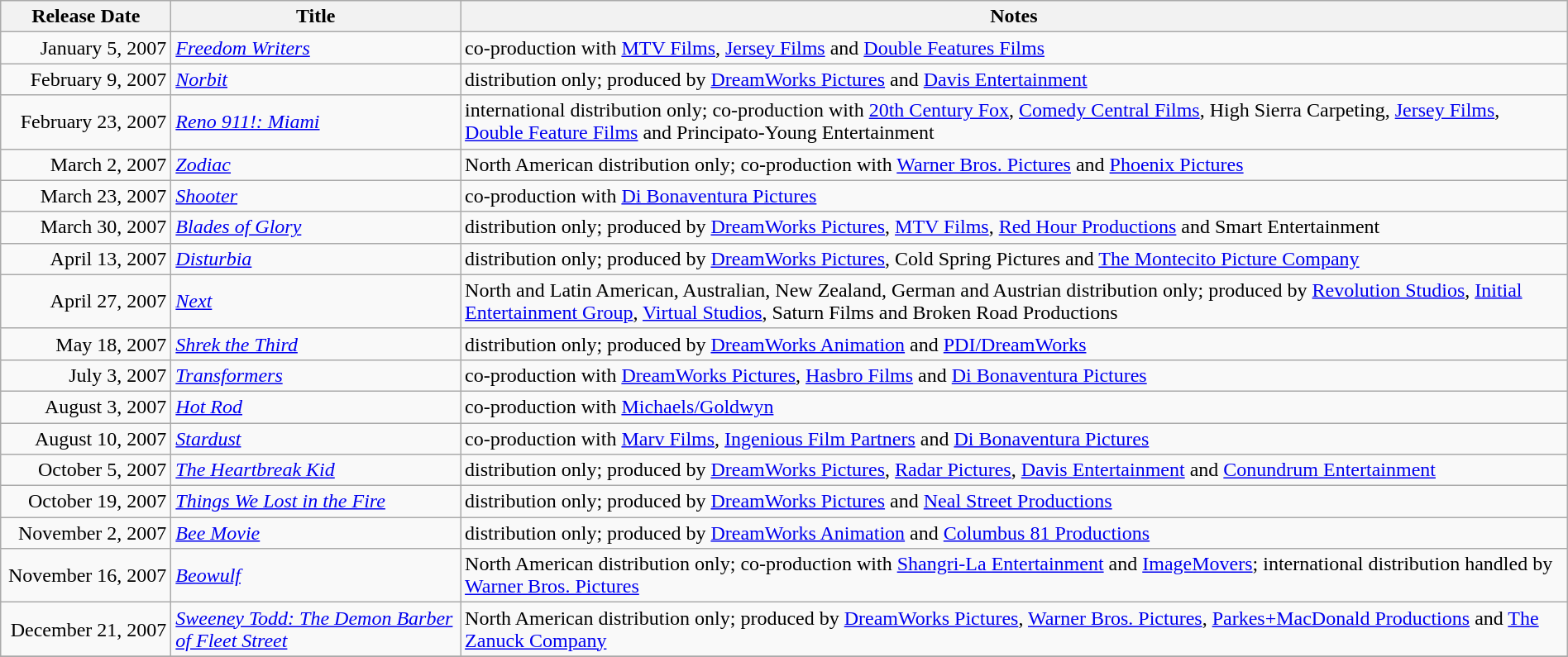<table class="wikitable sortable" style=width:100%;">
<tr>
<th scope="col" style=width:130px;">Release Date</th>
<th>Title</th>
<th>Notes</th>
</tr>
<tr>
<td style="text-align:right;">January 5, 2007</td>
<td><em><a href='#'>Freedom Writers</a></em></td>
<td>co-production with <a href='#'>MTV Films</a>, <a href='#'>Jersey Films</a> and <a href='#'>Double Features Films</a></td>
</tr>
<tr>
<td style="text-align:right;">February 9, 2007</td>
<td><em><a href='#'>Norbit</a></em></td>
<td>distribution only; produced by <a href='#'>DreamWorks Pictures</a> and <a href='#'>Davis Entertainment</a></td>
</tr>
<tr>
<td style="text-align:right;">February 23, 2007</td>
<td><em><a href='#'>Reno 911!: Miami</a></em></td>
<td>international distribution only; co-production with <a href='#'>20th Century Fox</a>, <a href='#'>Comedy Central Films</a>, High Sierra Carpeting, <a href='#'>Jersey Films</a>, <a href='#'>Double Feature Films</a> and Principato-Young Entertainment</td>
</tr>
<tr>
<td style="text-align:right;">March 2, 2007</td>
<td><em><a href='#'>Zodiac</a></em></td>
<td>North American distribution only; co-production with <a href='#'>Warner Bros. Pictures</a> and <a href='#'>Phoenix Pictures</a></td>
</tr>
<tr>
<td style="text-align:right;">March 23, 2007</td>
<td><em><a href='#'>Shooter</a></em></td>
<td>co-production with <a href='#'>Di Bonaventura Pictures</a></td>
</tr>
<tr>
<td style="text-align:right;">March 30, 2007</td>
<td><em><a href='#'>Blades of Glory</a></em></td>
<td>distribution only; produced by <a href='#'>DreamWorks Pictures</a>, <a href='#'>MTV Films</a>, <a href='#'>Red Hour Productions</a> and Smart Entertainment</td>
</tr>
<tr>
<td style="text-align:right;">April 13, 2007</td>
<td><em><a href='#'>Disturbia</a></em></td>
<td>distribution only; produced by <a href='#'>DreamWorks Pictures</a>, Cold Spring Pictures and <a href='#'>The Montecito Picture Company</a></td>
</tr>
<tr>
<td style="text-align:right;">April 27, 2007</td>
<td><em><a href='#'>Next</a></em></td>
<td>North and Latin American, Australian, New Zealand, German and Austrian distribution only; produced by <a href='#'>Revolution Studios</a>, <a href='#'>Initial Entertainment Group</a>, <a href='#'>Virtual Studios</a>, Saturn Films and Broken Road Productions</td>
</tr>
<tr>
<td style="text-align:right;">May 18, 2007</td>
<td><em><a href='#'>Shrek the Third</a></em></td>
<td>distribution only; produced by <a href='#'>DreamWorks Animation</a> and <a href='#'>PDI/DreamWorks</a></td>
</tr>
<tr>
<td style="text-align:right;">July 3, 2007</td>
<td><em><a href='#'>Transformers</a></em></td>
<td>co-production with <a href='#'>DreamWorks Pictures</a>, <a href='#'>Hasbro Films</a> and <a href='#'>Di Bonaventura Pictures</a></td>
</tr>
<tr>
<td style="text-align:right;">August 3, 2007</td>
<td><em><a href='#'>Hot Rod</a></em></td>
<td>co-production with <a href='#'>Michaels/Goldwyn</a></td>
</tr>
<tr>
<td style="text-align:right;">August 10, 2007</td>
<td><em><a href='#'>Stardust</a></em></td>
<td>co-production with <a href='#'>Marv Films</a>, <a href='#'>Ingenious Film Partners</a> and <a href='#'>Di Bonaventura Pictures</a></td>
</tr>
<tr>
<td style="text-align:right;">October 5, 2007</td>
<td><em><a href='#'>The Heartbreak Kid</a></em></td>
<td>distribution only; produced by <a href='#'>DreamWorks Pictures</a>, <a href='#'>Radar Pictures</a>, <a href='#'>Davis Entertainment</a> and <a href='#'>Conundrum Entertainment</a></td>
</tr>
<tr>
<td style="text-align:right;">October 19, 2007</td>
<td><em><a href='#'>Things We Lost in the Fire</a></em></td>
<td>distribution only; produced by <a href='#'>DreamWorks Pictures</a> and <a href='#'>Neal Street Productions</a></td>
</tr>
<tr>
<td style="text-align:right;">November 2, 2007</td>
<td><em><a href='#'>Bee Movie</a></em></td>
<td>distribution only; produced by <a href='#'>DreamWorks Animation</a> and <a href='#'>Columbus 81 Productions</a></td>
</tr>
<tr>
<td style="text-align:right;">November 16, 2007</td>
<td><em><a href='#'>Beowulf</a></em></td>
<td>North American distribution only; co-production with <a href='#'>Shangri-La Entertainment</a> and <a href='#'>ImageMovers</a>; international distribution handled by <a href='#'>Warner Bros. Pictures</a></td>
</tr>
<tr>
<td style="text-align:right;">December 21, 2007</td>
<td><em><a href='#'>Sweeney Todd: The Demon Barber of Fleet Street</a></em></td>
<td>North American distribution only; produced by <a href='#'>DreamWorks Pictures</a>, <a href='#'>Warner Bros. Pictures</a>, <a href='#'>Parkes+MacDonald Productions</a> and <a href='#'>The Zanuck Company</a></td>
</tr>
<tr>
</tr>
</table>
